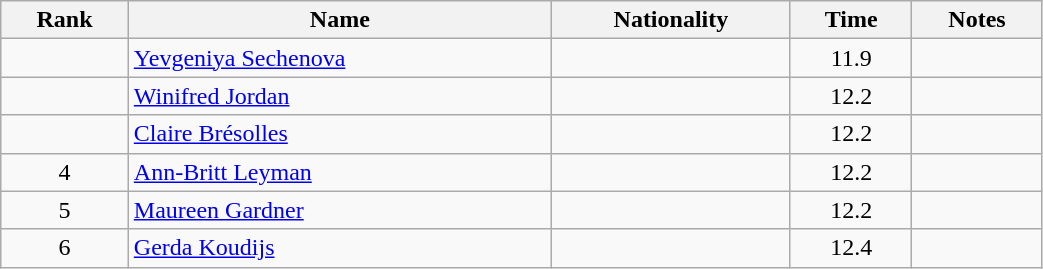<table class="wikitable sortable" style="text-align:center;width: 55%">
<tr>
<th>Rank</th>
<th>Name</th>
<th>Nationality</th>
<th>Time</th>
<th>Notes</th>
</tr>
<tr>
<td></td>
<td align=left><a href='#'>Yevgeniya Sechenova</a></td>
<td align=left></td>
<td>11.9</td>
<td></td>
</tr>
<tr>
<td></td>
<td align=left><a href='#'>Winifred Jordan</a></td>
<td align=left></td>
<td>12.2</td>
<td></td>
</tr>
<tr>
<td></td>
<td align=left><a href='#'>Claire Brésolles</a></td>
<td align=left></td>
<td>12.2</td>
<td></td>
</tr>
<tr>
<td>4</td>
<td align=left><a href='#'>Ann-Britt Leyman</a></td>
<td align=left></td>
<td>12.2</td>
<td></td>
</tr>
<tr>
<td>5</td>
<td align=left><a href='#'>Maureen Gardner</a></td>
<td align=left></td>
<td>12.2</td>
<td></td>
</tr>
<tr>
<td>6</td>
<td align=left><a href='#'>Gerda Koudijs</a></td>
<td align=left></td>
<td>12.4</td>
<td></td>
</tr>
</table>
